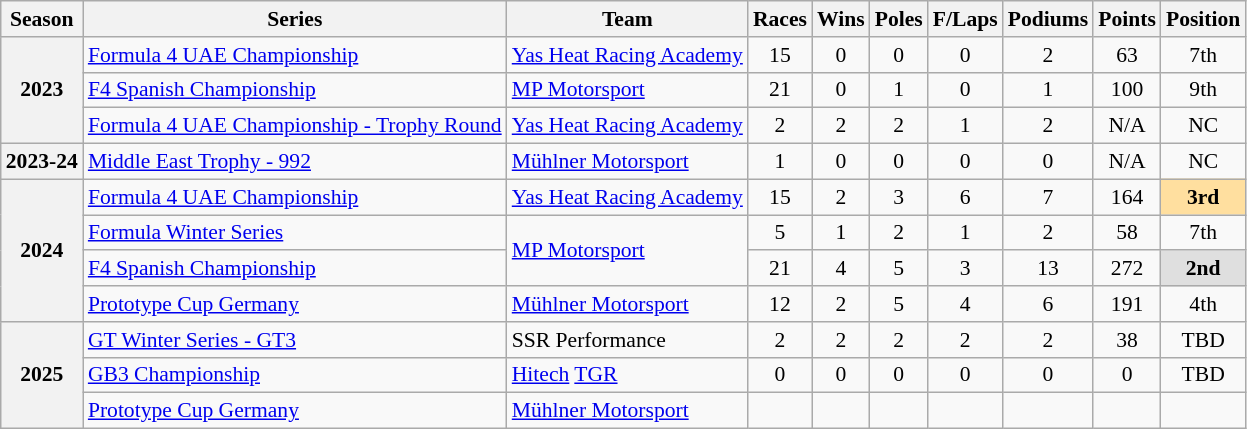<table class="wikitable" style="font-size: 90%; text-align:center">
<tr>
<th>Season</th>
<th>Series</th>
<th>Team</th>
<th>Races</th>
<th>Wins</th>
<th>Poles</th>
<th>F/Laps</th>
<th>Podiums</th>
<th>Points</th>
<th>Position</th>
</tr>
<tr>
<th rowspan="3">2023</th>
<td align=left><a href='#'>Formula 4 UAE Championship</a></td>
<td align=left><a href='#'>Yas Heat Racing Academy</a></td>
<td>15</td>
<td>0</td>
<td>0</td>
<td>0</td>
<td>2</td>
<td>63</td>
<td>7th</td>
</tr>
<tr>
<td align=left><a href='#'>F4 Spanish Championship</a></td>
<td align=left><a href='#'>MP Motorsport</a></td>
<td>21</td>
<td>0</td>
<td>1</td>
<td>0</td>
<td>1</td>
<td>100</td>
<td>9th</td>
</tr>
<tr>
<td align="left"><a href='#'>Formula 4 UAE Championship - Trophy Round</a></td>
<td align="left"><a href='#'>Yas Heat Racing Academy</a></td>
<td>2</td>
<td>2</td>
<td>2</td>
<td>1</td>
<td>2</td>
<td>N/A</td>
<td>NC</td>
</tr>
<tr>
<th>2023-24</th>
<td align=left><a href='#'>Middle East Trophy - 992</a></td>
<td align=left><a href='#'>Mühlner Motorsport</a></td>
<td>1</td>
<td>0</td>
<td>0</td>
<td>0</td>
<td>0</td>
<td>N/A</td>
<td>NC</td>
</tr>
<tr>
<th rowspan="4">2024</th>
<td align=left><a href='#'>Formula 4 UAE Championship</a></td>
<td align=left><a href='#'>Yas Heat Racing Academy</a></td>
<td>15</td>
<td>2</td>
<td>3</td>
<td>6</td>
<td>7</td>
<td>164</td>
<td style="background:#FFDF9F"><strong>3rd</strong></td>
</tr>
<tr>
<td align=left><a href='#'>Formula Winter Series</a></td>
<td rowspan="2" align="left"><a href='#'>MP Motorsport</a></td>
<td>5</td>
<td>1</td>
<td>2</td>
<td>1</td>
<td>2</td>
<td>58</td>
<td>7th</td>
</tr>
<tr>
<td align=left><a href='#'>F4 Spanish Championship</a></td>
<td>21</td>
<td>4</td>
<td>5</td>
<td>3</td>
<td>13</td>
<td>272</td>
<td style="background:#DFDFDF"><strong>2nd</strong></td>
</tr>
<tr>
<td align=left><a href='#'>Prototype Cup Germany</a></td>
<td align=left><a href='#'>Mühlner Motorsport</a></td>
<td>12</td>
<td>2</td>
<td>5</td>
<td>4</td>
<td>6</td>
<td>191</td>
<td>4th</td>
</tr>
<tr>
<th rowspan="3">2025</th>
<td align=left><a href='#'>GT Winter Series - GT3</a></td>
<td align=left>SSR Performance</td>
<td>2</td>
<td>2</td>
<td>2</td>
<td>2</td>
<td>2</td>
<td>38</td>
<td>TBD</td>
</tr>
<tr>
<td align=left><a href='#'>GB3 Championship</a></td>
<td align=left><a href='#'>Hitech</a> <a href='#'>TGR</a></td>
<td>0</td>
<td>0</td>
<td>0</td>
<td>0</td>
<td>0</td>
<td>0</td>
<td>TBD</td>
</tr>
<tr>
<td align=left><a href='#'>Prototype Cup Germany</a></td>
<td align=left><a href='#'>Mühlner Motorsport</a></td>
<td></td>
<td></td>
<td></td>
<td></td>
<td></td>
<td></td>
<td></td>
</tr>
</table>
